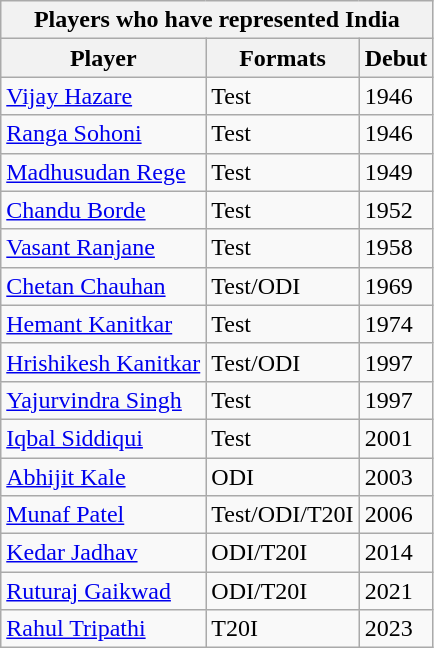<table class="wikitable sortable">
<tr>
<th colspan="3">Players who have represented India</th>
</tr>
<tr>
<th>Player</th>
<th>Formats</th>
<th>Debut</th>
</tr>
<tr>
<td><a href='#'>Vijay Hazare</a></td>
<td>Test</td>
<td>1946</td>
</tr>
<tr>
<td><a href='#'>Ranga Sohoni</a></td>
<td>Test</td>
<td>1946</td>
</tr>
<tr>
<td><a href='#'>Madhusudan Rege</a></td>
<td>Test</td>
<td>1949</td>
</tr>
<tr>
<td><a href='#'>Chandu Borde</a></td>
<td>Test</td>
<td>1952</td>
</tr>
<tr>
<td><a href='#'>Vasant Ranjane</a></td>
<td>Test</td>
<td>1958</td>
</tr>
<tr>
<td><a href='#'>Chetan Chauhan</a></td>
<td>Test/ODI</td>
<td>1969</td>
</tr>
<tr>
<td><a href='#'>Hemant Kanitkar</a></td>
<td>Test</td>
<td>1974</td>
</tr>
<tr>
<td><a href='#'>Hrishikesh Kanitkar</a></td>
<td>Test/ODI</td>
<td>1997</td>
</tr>
<tr>
<td><a href='#'>Yajurvindra Singh</a></td>
<td>Test</td>
<td>1997</td>
</tr>
<tr>
<td><a href='#'>Iqbal Siddiqui</a></td>
<td>Test</td>
<td>2001</td>
</tr>
<tr>
<td><a href='#'>Abhijit Kale</a></td>
<td>ODI</td>
<td>2003</td>
</tr>
<tr>
<td><a href='#'>Munaf Patel</a></td>
<td>Test/ODI/T20I</td>
<td>2006</td>
</tr>
<tr>
<td><a href='#'>Kedar Jadhav</a></td>
<td>ODI/T20I</td>
<td>2014</td>
</tr>
<tr>
<td><a href='#'>Ruturaj Gaikwad</a></td>
<td>ODI/T20I</td>
<td>2021</td>
</tr>
<tr>
<td><a href='#'>Rahul Tripathi</a></td>
<td>T20I</td>
<td>2023</td>
</tr>
</table>
